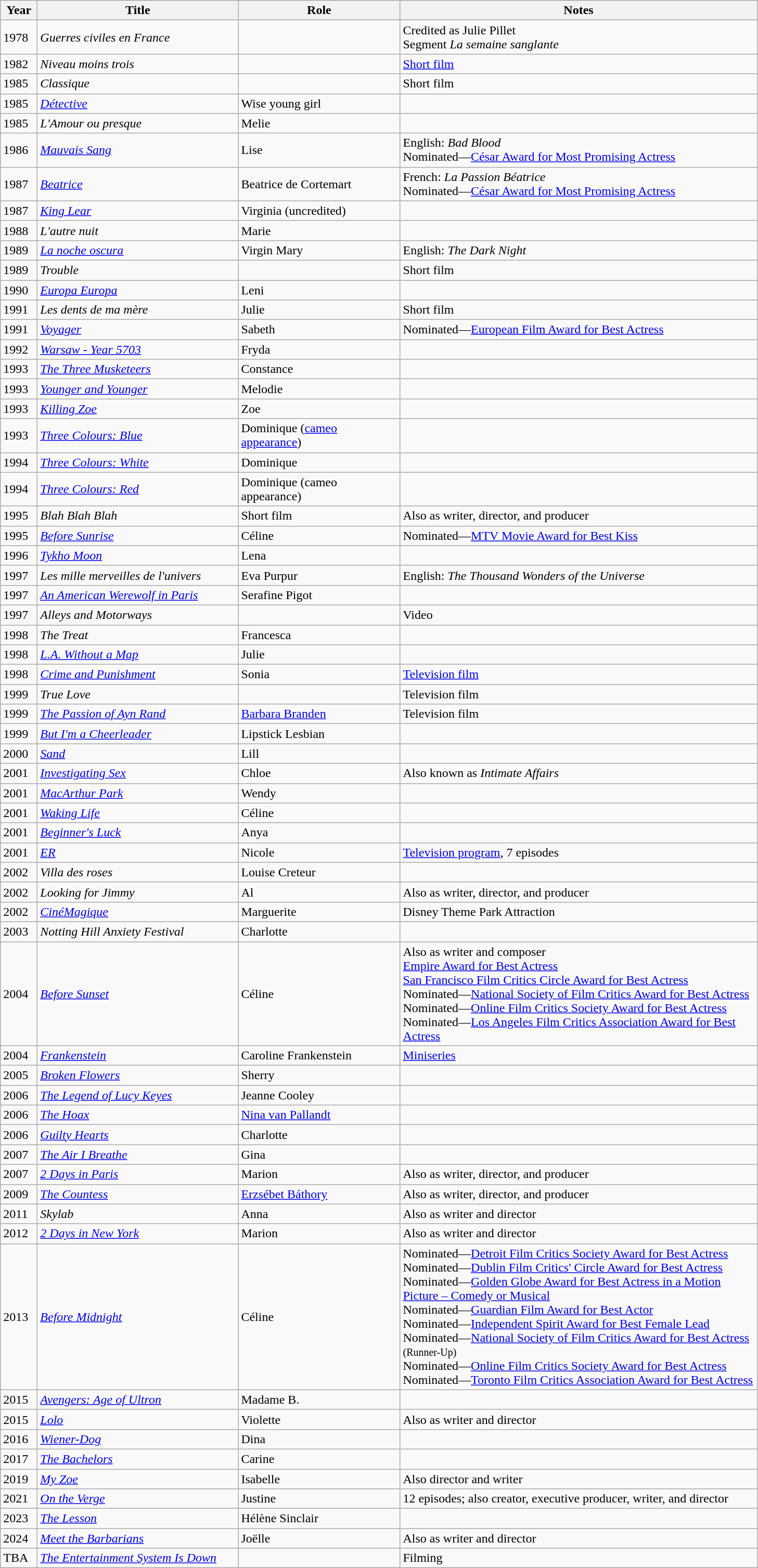<table class="wikitable sortable">
<tr>
<th style="width:40px;">Year</th>
<th style="width:250px;">Title</th>
<th style="width:200px;">Role</th>
<th class="unsortable" style="width:450px;">Notes</th>
</tr>
<tr>
<td>1978</td>
<td><em>Guerres civiles en France</em></td>
<td></td>
<td>Credited as Julie Pillet<br>Segment <em>La semaine sanglante</em></td>
</tr>
<tr>
<td>1982</td>
<td><em>Niveau moins trois</em></td>
<td></td>
<td><a href='#'>Short film</a></td>
</tr>
<tr>
<td>1985</td>
<td><em>Classique</em></td>
<td></td>
<td>Short film</td>
</tr>
<tr>
<td>1985</td>
<td><em><a href='#'>Détective</a></em></td>
<td>Wise young girl</td>
<td></td>
</tr>
<tr>
<td>1985</td>
<td><em>L'Amour ou presque</em></td>
<td>Melie</td>
<td></td>
</tr>
<tr>
<td>1986</td>
<td><em><a href='#'>Mauvais Sang</a></em></td>
<td>Lise</td>
<td>English: <em>Bad Blood</em><br>Nominated—<a href='#'>César Award for Most Promising Actress</a></td>
</tr>
<tr>
<td>1987</td>
<td><em><a href='#'>Beatrice</a></em></td>
<td>Beatrice de Cortemart</td>
<td>French: <em>La Passion Béatrice</em><br>Nominated—<a href='#'>César Award for Most Promising Actress</a></td>
</tr>
<tr>
<td>1987</td>
<td><em><a href='#'>King Lear</a></em></td>
<td>Virginia (uncredited)</td>
<td></td>
</tr>
<tr>
<td>1988</td>
<td><em>L'autre nuit</em></td>
<td>Marie</td>
<td></td>
</tr>
<tr>
<td>1989</td>
<td><em><a href='#'>La noche oscura</a></em></td>
<td>Virgin Mary</td>
<td>English: <em>The Dark Night</em></td>
</tr>
<tr>
<td>1989</td>
<td><em>Trouble</em></td>
<td></td>
<td>Short film</td>
</tr>
<tr>
<td>1990</td>
<td><em><a href='#'>Europa Europa</a></em></td>
<td>Leni</td>
<td></td>
</tr>
<tr>
<td>1991</td>
<td><em>Les dents de ma mère</em></td>
<td>Julie</td>
<td>Short film</td>
</tr>
<tr>
<td>1991</td>
<td><em><a href='#'>Voyager</a></em></td>
<td>Sabeth</td>
<td>Nominated—<a href='#'>European Film Award for Best Actress</a></td>
</tr>
<tr>
<td>1992</td>
<td><em><a href='#'>Warsaw - Year 5703</a></em></td>
<td>Fryda</td>
<td></td>
</tr>
<tr>
<td>1993</td>
<td><em><a href='#'>The Three Musketeers</a></em></td>
<td>Constance</td>
<td></td>
</tr>
<tr>
<td>1993</td>
<td><em><a href='#'>Younger and Younger</a></em></td>
<td>Melodie</td>
<td></td>
</tr>
<tr>
<td>1993</td>
<td><em><a href='#'>Killing Zoe</a></em></td>
<td>Zoe</td>
<td></td>
</tr>
<tr>
<td>1993</td>
<td><em><a href='#'>Three Colours: Blue</a></em></td>
<td>Dominique (<a href='#'>cameo appearance</a>)</td>
<td></td>
</tr>
<tr>
<td>1994</td>
<td><em><a href='#'>Three Colours: White</a></em></td>
<td>Dominique</td>
<td></td>
</tr>
<tr>
<td>1994</td>
<td><em><a href='#'>Three Colours: Red</a></em></td>
<td>Dominique (cameo appearance)</td>
<td></td>
</tr>
<tr>
<td>1995</td>
<td><em>Blah Blah Blah</em></td>
<td>Short film</td>
<td>Also as writer, director, and producer</td>
</tr>
<tr>
<td>1995</td>
<td><em><a href='#'>Before Sunrise</a></em></td>
<td>Céline</td>
<td>Nominated—<a href='#'>MTV Movie Award for Best Kiss</a></td>
</tr>
<tr>
<td>1996</td>
<td><em><a href='#'>Tykho Moon</a></em></td>
<td>Lena</td>
<td></td>
</tr>
<tr>
<td>1997</td>
<td><em>Les mille merveilles de l'univers</em></td>
<td>Eva Purpur</td>
<td>English: <em>The Thousand Wonders of the Universe</em></td>
</tr>
<tr>
<td>1997</td>
<td><em><a href='#'>An American Werewolf in Paris</a></em></td>
<td>Serafine Pigot</td>
<td></td>
</tr>
<tr>
<td>1997</td>
<td><em>Alleys and Motorways</em></td>
<td></td>
<td>Video</td>
</tr>
<tr>
<td>1998</td>
<td><em>The Treat</em></td>
<td>Francesca</td>
<td></td>
</tr>
<tr>
<td>1998</td>
<td><em><a href='#'>L.A. Without a Map</a></em></td>
<td>Julie</td>
<td></td>
</tr>
<tr>
<td>1998</td>
<td><em><a href='#'>Crime and Punishment</a></em></td>
<td>Sonia</td>
<td><a href='#'>Television film</a></td>
</tr>
<tr>
<td>1999</td>
<td><em>True Love</em></td>
<td></td>
<td>Television film</td>
</tr>
<tr>
<td>1999</td>
<td><em><a href='#'>The Passion of Ayn Rand</a></em></td>
<td><a href='#'>Barbara Branden</a></td>
<td>Television film</td>
</tr>
<tr>
<td>1999</td>
<td><em><a href='#'>But I'm a Cheerleader</a></em></td>
<td>Lipstick Lesbian</td>
<td></td>
</tr>
<tr>
<td>2000</td>
<td><em><a href='#'>Sand</a></em></td>
<td>Lill</td>
<td></td>
</tr>
<tr>
<td>2001</td>
<td><em><a href='#'>Investigating Sex</a></em></td>
<td>Chloe</td>
<td>Also known as <em>Intimate Affairs</em></td>
</tr>
<tr>
<td>2001</td>
<td><em><a href='#'>MacArthur Park</a></em></td>
<td>Wendy</td>
<td></td>
</tr>
<tr>
<td>2001</td>
<td><em><a href='#'>Waking Life</a></em></td>
<td>Céline</td>
<td></td>
</tr>
<tr>
<td>2001</td>
<td><em><a href='#'>Beginner's Luck</a></em></td>
<td>Anya</td>
<td></td>
</tr>
<tr>
<td>2001</td>
<td><em><a href='#'>ER</a></em></td>
<td>Nicole</td>
<td><a href='#'>Television program</a>, 7 episodes</td>
</tr>
<tr>
<td>2002</td>
<td><em>Villa des roses</em></td>
<td>Louise Creteur</td>
<td></td>
</tr>
<tr>
<td>2002</td>
<td><em>Looking for Jimmy</em></td>
<td>Al</td>
<td>Also as writer, director, and producer</td>
</tr>
<tr>
<td>2002</td>
<td><em><a href='#'>CinéMagique</a></em></td>
<td>Marguerite</td>
<td>Disney Theme Park Attraction</td>
</tr>
<tr>
<td>2003</td>
<td><em>Notting Hill Anxiety Festival</em></td>
<td>Charlotte</td>
<td></td>
</tr>
<tr>
<td>2004</td>
<td><em><a href='#'>Before Sunset</a></em></td>
<td>Céline</td>
<td>Also as writer and composer<br><a href='#'>Empire Award for Best Actress</a><br><a href='#'>San Francisco Film Critics Circle Award for Best Actress</a><br>Nominated—<a href='#'>National Society of Film Critics Award for Best Actress</a><br>Nominated—<a href='#'>Online Film Critics Society Award for Best Actress</a><br>Nominated—<a href='#'>Los Angeles Film Critics Association Award for Best Actress</a></td>
</tr>
<tr>
<td>2004</td>
<td><em><a href='#'>Frankenstein</a></em></td>
<td>Caroline Frankenstein</td>
<td><a href='#'>Miniseries</a></td>
</tr>
<tr>
<td>2005</td>
<td><em><a href='#'>Broken Flowers</a></em></td>
<td>Sherry</td>
<td></td>
</tr>
<tr>
<td>2006</td>
<td><em><a href='#'>The Legend of Lucy Keyes</a></em></td>
<td>Jeanne Cooley</td>
<td></td>
</tr>
<tr>
<td>2006</td>
<td><em><a href='#'>The Hoax</a></em></td>
<td><a href='#'>Nina van Pallandt</a></td>
<td></td>
</tr>
<tr>
<td>2006</td>
<td><em><a href='#'>Guilty Hearts</a></em></td>
<td>Charlotte</td>
<td></td>
</tr>
<tr>
<td>2007</td>
<td><em><a href='#'>The Air I Breathe</a></em></td>
<td>Gina</td>
<td></td>
</tr>
<tr>
<td>2007</td>
<td><em><a href='#'>2 Days in Paris</a></em></td>
<td>Marion</td>
<td>Also as writer, director, and producer</td>
</tr>
<tr>
<td>2009</td>
<td><em><a href='#'>The Countess</a></em></td>
<td><a href='#'>Erzsébet Báthory</a></td>
<td>Also as writer, director, and producer</td>
</tr>
<tr>
<td>2011</td>
<td><em>Skylab</em></td>
<td>Anna</td>
<td>Also as writer and director</td>
</tr>
<tr>
<td>2012</td>
<td><em><a href='#'>2 Days in New York</a></em></td>
<td>Marion</td>
<td>Also as writer and director</td>
</tr>
<tr>
<td>2013</td>
<td><em><a href='#'>Before Midnight</a></em></td>
<td>Céline</td>
<td>Nominated—<a href='#'>Detroit Film Critics Society Award for Best Actress</a><br>Nominated—<a href='#'>Dublin Film Critics' Circle Award for Best Actress</a><br>Nominated—<a href='#'>Golden Globe Award for Best Actress in a Motion Picture – Comedy or Musical</a><br>Nominated—<a href='#'>Guardian Film Award for Best Actor</a><br>Nominated—<a href='#'>Independent Spirit Award for Best Female Lead</a><br>Nominated—<a href='#'>National Society of Film Critics Award for Best Actress</a>  <small>(Runner-Up)</small><br>Nominated—<a href='#'>Online Film Critics Society Award for Best Actress</a><br>Nominated—<a href='#'>Toronto Film Critics Association Award for Best Actress</a></td>
</tr>
<tr>
<td>2015</td>
<td><em><a href='#'>Avengers: Age of Ultron</a></em></td>
<td>Madame B.</td>
<td></td>
</tr>
<tr>
<td>2015</td>
<td><em><a href='#'>Lolo</a></em></td>
<td>Violette</td>
<td>Also as writer and director</td>
</tr>
<tr>
<td>2016</td>
<td><em><a href='#'>Wiener-Dog</a></em></td>
<td>Dina</td>
<td></td>
</tr>
<tr>
<td>2017</td>
<td><em><a href='#'>The Bachelors</a></em></td>
<td>Carine</td>
<td></td>
</tr>
<tr>
<td>2019</td>
<td><em><a href='#'>My Zoe</a></em></td>
<td>Isabelle</td>
<td>Also director and writer</td>
</tr>
<tr>
<td>2021</td>
<td><em><a href='#'>On the Verge</a></em></td>
<td>Justine</td>
<td>12 episodes; also creator, executive producer, writer, and director</td>
</tr>
<tr>
<td>2023</td>
<td><em><a href='#'>The Lesson</a></em></td>
<td>Hélène Sinclair</td>
<td></td>
</tr>
<tr>
<td>2024</td>
<td><em><a href='#'>Meet the Barbarians</a></em></td>
<td>Joëlle</td>
<td>Also as writer and director</td>
</tr>
<tr>
<td>TBA</td>
<td><em><a href='#'>The Entertainment System Is Down</a></em></td>
<td></td>
<td>Filming</td>
</tr>
</table>
